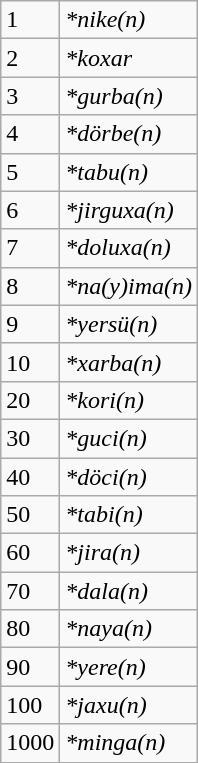<table class="wikitable">
<tr>
<td>1</td>
<td><em>*nike(n)</em></td>
</tr>
<tr>
<td>2</td>
<td><em>*koxar</em></td>
</tr>
<tr>
<td>3</td>
<td><em>*gurba(n)</em></td>
</tr>
<tr>
<td>4</td>
<td><em>*dörbe(n)</em></td>
</tr>
<tr>
<td>5</td>
<td><em>*tabu(n)</em></td>
</tr>
<tr>
<td>6</td>
<td><em>*jirguxa(n)</em></td>
</tr>
<tr>
<td>7</td>
<td><em>*doluxa(n)</em></td>
</tr>
<tr>
<td>8</td>
<td><em>*na(y)ima(n)</em></td>
</tr>
<tr>
<td>9</td>
<td><em>*yersü(n)</em></td>
</tr>
<tr>
<td>10</td>
<td><em>*xarba(n)</em></td>
</tr>
<tr>
<td>20</td>
<td><em>*kori(n)</em></td>
</tr>
<tr>
<td>30</td>
<td><em>*guci(n)</em></td>
</tr>
<tr>
<td>40</td>
<td><em>*döci(n)</em></td>
</tr>
<tr>
<td>50</td>
<td><em>*tabi(n)</em></td>
</tr>
<tr>
<td>60</td>
<td><em>*jira(n)</em></td>
</tr>
<tr>
<td>70</td>
<td><em>*dala(n)</em></td>
</tr>
<tr>
<td>80</td>
<td><em>*naya(n)</em></td>
</tr>
<tr>
<td>90</td>
<td><em>*yere(n)</em></td>
</tr>
<tr>
<td>100</td>
<td><em>*jaxu(n)</em></td>
</tr>
<tr>
<td>1000</td>
<td><em>*minga(n)</em></td>
</tr>
<tr>
</tr>
</table>
